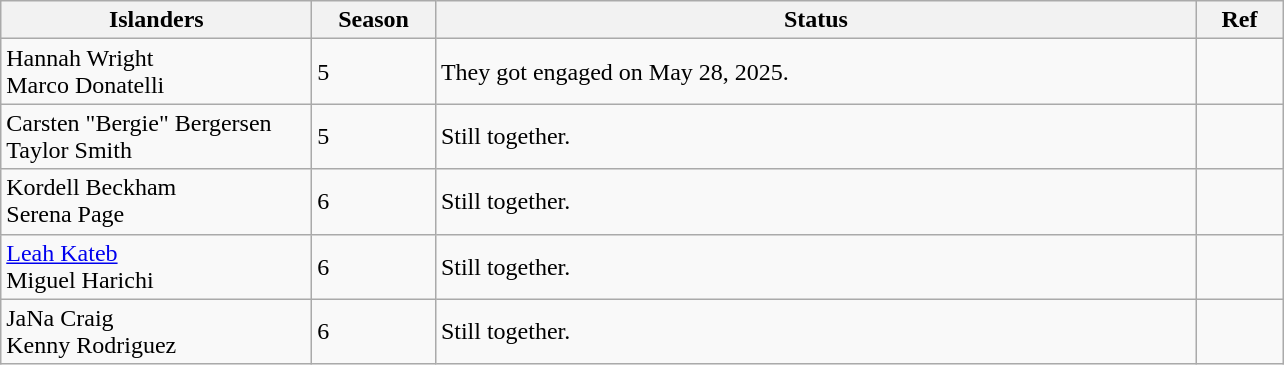<table class="wikitable">
<tr>
<th scope="col" style="width: 200px;">Islanders</th>
<th scope="col" style="width: 75px;">Season</th>
<th scope="col" style="width: 500px;">Status</th>
<th scope="col" style="width: 50px;">Ref</th>
</tr>
<tr>
<td>Hannah Wright<br>Marco Donatelli</td>
<td>5</td>
<td>They got engaged on May 28, 2025.</td>
<td></td>
</tr>
<tr>
<td>Carsten "Bergie" Bergersen<br>Taylor Smith</td>
<td>5</td>
<td>Still together.</td>
<td></td>
</tr>
<tr>
<td>Kordell Beckham<br>Serena Page</td>
<td>6</td>
<td>Still together.</td>
<td></td>
</tr>
<tr>
<td><a href='#'>Leah Kateb</a><br>Miguel Harichi</td>
<td>6</td>
<td>Still together.</td>
<td></td>
</tr>
<tr>
<td>JaNa Craig<br>Kenny Rodriguez</td>
<td>6</td>
<td>Still together.</td>
<td></td>
</tr>
</table>
